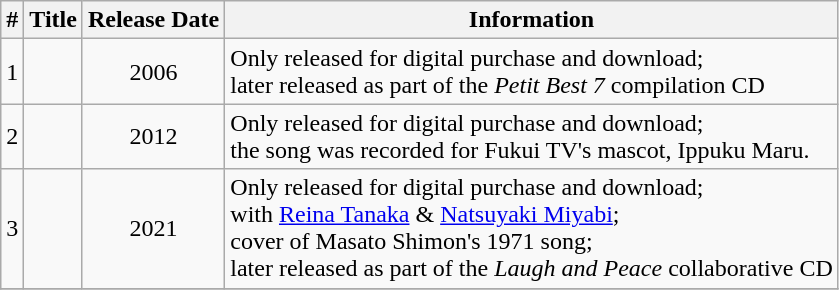<table class="wikitable">
<tr>
<th>#</th>
<th>Title</th>
<th>Release Date</th>
<th>Information</th>
</tr>
<tr>
<td align="center">1</td>
<td></td>
<td align="center">2006</td>
<td>Only released for digital purchase and download;<br>later released as part of the <em>Petit Best 7</em> compilation CD</td>
</tr>
<tr>
<td align="center">2</td>
<td></td>
<td align="center">2012</td>
<td>Only released for digital purchase and download;<br>the song was recorded for Fukui TV's mascot, Ippuku Maru.</td>
</tr>
<tr>
<td align="center">3</td>
<td></td>
<td align="center">2021</td>
<td>Only released for digital purchase and download;<br> with <a href='#'>Reina Tanaka</a> & <a href='#'>Natsuyaki Miyabi</a>;<br> cover of Masato Shimon's 1971 song;<br>later released as part of the <em>Laugh and Peace</em> collaborative CD</td>
</tr>
<tr>
</tr>
</table>
